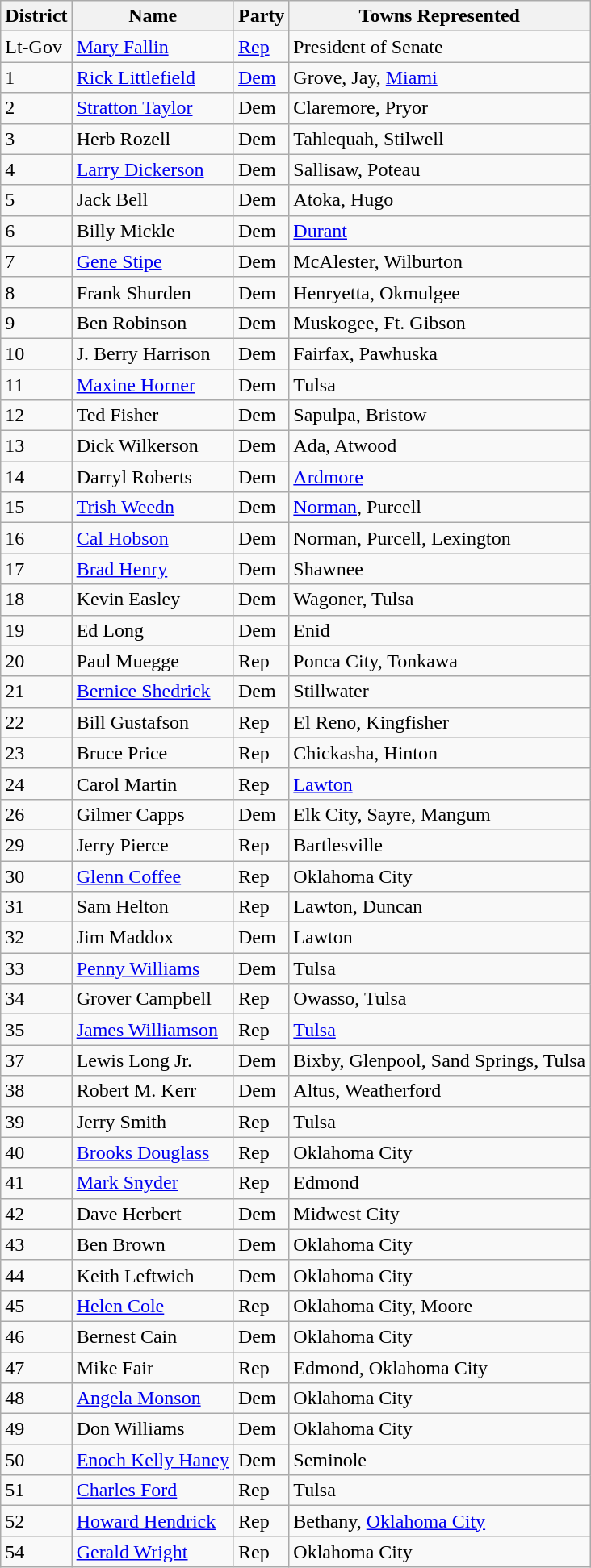<table class="wikitable sortable">
<tr>
<th>District</th>
<th>Name</th>
<th>Party</th>
<th>Towns Represented</th>
</tr>
<tr>
<td>Lt-Gov</td>
<td><a href='#'>Mary Fallin</a></td>
<td><a href='#'>Rep</a></td>
<td>President of Senate</td>
</tr>
<tr>
<td>1</td>
<td><a href='#'>Rick Littlefield</a></td>
<td><a href='#'>Dem</a></td>
<td>Grove, Jay, <a href='#'>Miami</a></td>
</tr>
<tr>
<td>2</td>
<td><a href='#'>Stratton Taylor</a></td>
<td>Dem</td>
<td>Claremore, Pryor</td>
</tr>
<tr>
<td>3</td>
<td>Herb Rozell</td>
<td>Dem</td>
<td>Tahlequah, Stilwell</td>
</tr>
<tr>
<td>4</td>
<td><a href='#'>Larry Dickerson</a></td>
<td>Dem</td>
<td>Sallisaw, Poteau</td>
</tr>
<tr>
<td>5</td>
<td>Jack Bell</td>
<td>Dem</td>
<td>Atoka, Hugo</td>
</tr>
<tr>
<td>6</td>
<td>Billy Mickle</td>
<td>Dem</td>
<td><a href='#'>Durant</a></td>
</tr>
<tr>
<td>7</td>
<td><a href='#'>Gene Stipe</a></td>
<td>Dem</td>
<td>McAlester, Wilburton</td>
</tr>
<tr>
<td>8</td>
<td>Frank Shurden</td>
<td>Dem</td>
<td>Henryetta, Okmulgee</td>
</tr>
<tr>
<td>9</td>
<td>Ben Robinson</td>
<td>Dem</td>
<td>Muskogee, Ft. Gibson</td>
</tr>
<tr>
<td>10</td>
<td>J. Berry Harrison</td>
<td>Dem</td>
<td>Fairfax, Pawhuska</td>
</tr>
<tr>
<td>11</td>
<td><a href='#'>Maxine Horner</a></td>
<td>Dem</td>
<td>Tulsa</td>
</tr>
<tr>
<td>12</td>
<td>Ted Fisher</td>
<td>Dem</td>
<td>Sapulpa, Bristow</td>
</tr>
<tr>
<td>13</td>
<td>Dick Wilkerson</td>
<td>Dem</td>
<td>Ada, Atwood</td>
</tr>
<tr>
<td>14</td>
<td>Darryl Roberts</td>
<td>Dem</td>
<td><a href='#'>Ardmore</a></td>
</tr>
<tr>
<td>15</td>
<td><a href='#'>Trish Weedn</a></td>
<td>Dem</td>
<td><a href='#'>Norman</a>, Purcell</td>
</tr>
<tr>
<td>16</td>
<td><a href='#'>Cal Hobson</a></td>
<td>Dem</td>
<td>Norman, Purcell, Lexington</td>
</tr>
<tr>
<td>17</td>
<td><a href='#'>Brad Henry</a></td>
<td>Dem</td>
<td>Shawnee</td>
</tr>
<tr>
<td>18</td>
<td>Kevin Easley</td>
<td>Dem</td>
<td>Wagoner, Tulsa</td>
</tr>
<tr>
<td>19</td>
<td>Ed Long</td>
<td>Dem</td>
<td>Enid</td>
</tr>
<tr>
<td>20</td>
<td>Paul Muegge</td>
<td>Rep</td>
<td>Ponca City, Tonkawa</td>
</tr>
<tr>
<td>21</td>
<td><a href='#'>Bernice Shedrick</a></td>
<td>Dem</td>
<td>Stillwater</td>
</tr>
<tr>
<td>22</td>
<td>Bill Gustafson</td>
<td>Rep</td>
<td>El Reno, Kingfisher</td>
</tr>
<tr>
<td>23</td>
<td>Bruce Price</td>
<td>Rep</td>
<td>Chickasha, Hinton</td>
</tr>
<tr>
<td>24</td>
<td>Carol Martin</td>
<td>Rep</td>
<td><a href='#'>Lawton</a></td>
</tr>
<tr>
<td>26</td>
<td>Gilmer Capps</td>
<td>Dem</td>
<td>Elk City, Sayre, Mangum</td>
</tr>
<tr>
<td>29</td>
<td>Jerry Pierce</td>
<td>Rep</td>
<td>Bartlesville</td>
</tr>
<tr>
<td>30</td>
<td><a href='#'>Glenn Coffee</a></td>
<td>Rep</td>
<td>Oklahoma City</td>
</tr>
<tr>
<td>31</td>
<td>Sam Helton</td>
<td>Rep</td>
<td>Lawton, Duncan</td>
</tr>
<tr>
<td>32</td>
<td>Jim Maddox</td>
<td>Dem</td>
<td>Lawton</td>
</tr>
<tr>
<td>33</td>
<td><a href='#'>Penny Williams</a></td>
<td>Dem</td>
<td>Tulsa</td>
</tr>
<tr>
<td>34</td>
<td>Grover Campbell</td>
<td>Rep</td>
<td>Owasso, Tulsa</td>
</tr>
<tr>
<td>35</td>
<td><a href='#'>James Williamson</a></td>
<td>Rep</td>
<td><a href='#'>Tulsa</a></td>
</tr>
<tr>
<td>37</td>
<td>Lewis Long Jr.</td>
<td>Dem</td>
<td>Bixby, Glenpool, Sand Springs, Tulsa</td>
</tr>
<tr>
<td>38</td>
<td>Robert M. Kerr</td>
<td>Dem</td>
<td>Altus, Weatherford</td>
</tr>
<tr>
<td>39</td>
<td>Jerry Smith</td>
<td>Rep</td>
<td>Tulsa</td>
</tr>
<tr>
<td>40</td>
<td><a href='#'>Brooks Douglass</a></td>
<td>Rep</td>
<td>Oklahoma City</td>
</tr>
<tr>
<td>41</td>
<td><a href='#'>Mark Snyder</a></td>
<td>Rep</td>
<td>Edmond</td>
</tr>
<tr>
<td>42</td>
<td>Dave Herbert</td>
<td>Dem</td>
<td>Midwest City</td>
</tr>
<tr>
<td>43</td>
<td>Ben Brown</td>
<td>Dem</td>
<td>Oklahoma City</td>
</tr>
<tr>
<td>44</td>
<td>Keith Leftwich</td>
<td>Dem</td>
<td>Oklahoma City</td>
</tr>
<tr>
<td>45</td>
<td><a href='#'>Helen Cole</a></td>
<td>Rep</td>
<td>Oklahoma City, Moore</td>
</tr>
<tr>
<td>46</td>
<td>Bernest Cain</td>
<td>Dem</td>
<td>Oklahoma City</td>
</tr>
<tr>
<td>47</td>
<td>Mike Fair</td>
<td>Rep</td>
<td>Edmond, Oklahoma City</td>
</tr>
<tr>
<td>48</td>
<td><a href='#'>Angela Monson</a></td>
<td>Dem</td>
<td>Oklahoma City</td>
</tr>
<tr>
<td>49</td>
<td>Don Williams</td>
<td>Dem</td>
<td>Oklahoma City</td>
</tr>
<tr>
<td>50</td>
<td><a href='#'>Enoch Kelly Haney</a></td>
<td>Dem</td>
<td>Seminole</td>
</tr>
<tr>
<td>51</td>
<td><a href='#'>Charles Ford</a></td>
<td>Rep</td>
<td>Tulsa</td>
</tr>
<tr>
<td>52</td>
<td><a href='#'>Howard Hendrick</a></td>
<td>Rep</td>
<td>Bethany, <a href='#'>Oklahoma City</a></td>
</tr>
<tr>
<td>54</td>
<td><a href='#'>Gerald Wright</a></td>
<td>Rep</td>
<td>Oklahoma City</td>
</tr>
</table>
